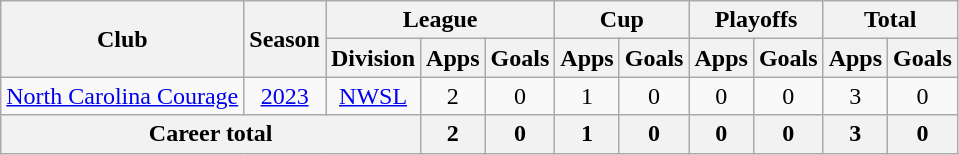<table class="wikitable" style="text-align: center;">
<tr>
<th rowspan=2 scope="col">Club</th>
<th rowspan=2 scope="col">Season</th>
<th colspan=3 scope="col">League</th>
<th colspan=2 scope="col">Cup</th>
<th colspan=2 scope="col">Playoffs</th>
<th colspan=2 scope="col">Total</th>
</tr>
<tr>
<th>Division</th>
<th>Apps</th>
<th>Goals</th>
<th>Apps</th>
<th>Goals</th>
<th>Apps</th>
<th>Goals</th>
<th>Apps</th>
<th>Goals</th>
</tr>
<tr>
<td><a href='#'>North Carolina Courage</a></td>
<td><a href='#'>2023</a></td>
<td><a href='#'>NWSL</a></td>
<td>2</td>
<td>0</td>
<td>1</td>
<td>0</td>
<td>0</td>
<td>0</td>
<td>3</td>
<td>0</td>
</tr>
<tr>
<th colspan=3>Career total</th>
<th>2</th>
<th>0</th>
<th>1</th>
<th>0</th>
<th>0</th>
<th>0</th>
<th>3</th>
<th>0</th>
</tr>
</table>
